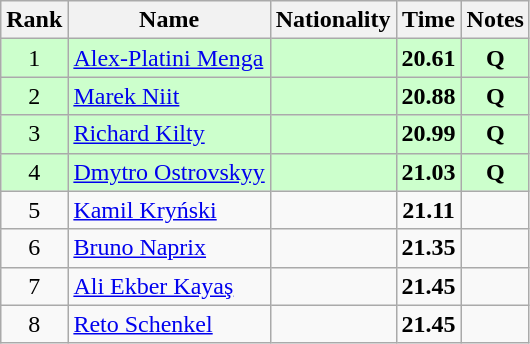<table class="wikitable sortable" style="text-align:center">
<tr>
<th>Rank</th>
<th>Name</th>
<th>Nationality</th>
<th>Time</th>
<th>Notes</th>
</tr>
<tr bgcolor=ccffcc>
<td>1</td>
<td align=left><a href='#'>Alex-Platini Menga</a></td>
<td align=left></td>
<td><strong>20.61</strong></td>
<td><strong>Q</strong></td>
</tr>
<tr bgcolor=ccffcc>
<td>2</td>
<td align=left><a href='#'>Marek Niit</a></td>
<td align=left></td>
<td><strong>20.88</strong></td>
<td><strong>Q</strong></td>
</tr>
<tr bgcolor=ccffcc>
<td>3</td>
<td align=left><a href='#'>Richard Kilty</a></td>
<td align=left></td>
<td><strong>20.99</strong></td>
<td><strong>Q</strong></td>
</tr>
<tr bgcolor=ccffcc>
<td>4</td>
<td align=left><a href='#'>Dmytro Ostrovskyy</a></td>
<td align=left></td>
<td><strong>21.03</strong></td>
<td><strong>Q</strong></td>
</tr>
<tr>
<td>5</td>
<td align=left><a href='#'>Kamil Kryński</a></td>
<td align=left></td>
<td><strong>21.11</strong></td>
<td></td>
</tr>
<tr>
<td>6</td>
<td align=left><a href='#'>Bruno Naprix</a></td>
<td align=left></td>
<td><strong>21.35</strong></td>
<td></td>
</tr>
<tr>
<td>7</td>
<td align=left><a href='#'>Ali Ekber Kayaş</a></td>
<td align=left></td>
<td><strong>21.45</strong></td>
<td></td>
</tr>
<tr>
<td>8</td>
<td align=left><a href='#'>Reto Schenkel</a></td>
<td align=left></td>
<td><strong>21.45</strong></td>
<td></td>
</tr>
</table>
